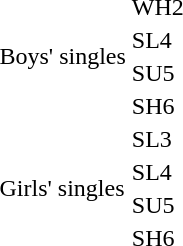<table>
<tr>
<td rowspan=7>Boys' singles</td>
<td rowspan=2>WH2</td>
<td rowspan=2></td>
<td rowspan=2></td>
<td></td>
</tr>
<tr>
<td></td>
</tr>
<tr>
<td rowspan=2>SL4</td>
<td rowspan=2></td>
<td rowspan=2></td>
<td></td>
</tr>
<tr>
<td></td>
</tr>
<tr>
<td rowspan=2>SU5</td>
<td rowspan=2></td>
<td rowspan=2></td>
<td></td>
</tr>
<tr>
<td></td>
</tr>
<tr>
<td>SH6</td>
<td></td>
<td></td>
<td></td>
</tr>
<tr>
<td rowspan=7>Girls' singles</td>
<td>SL3</td>
<td></td>
<td></td>
<td></td>
</tr>
<tr>
<td>SL4</td>
<td></td>
<td></td>
<td></td>
</tr>
<tr>
<td rowspan=2>SU5</td>
<td rowspan=2></td>
<td rowspan=2></td>
<td></td>
</tr>
<tr>
<td></td>
</tr>
<tr>
<td>SH6</td>
<td></td>
<td></td>
<td></td>
</tr>
</table>
